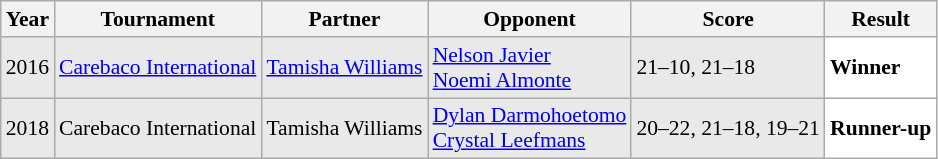<table class="sortable wikitable" style="font-size: 90%;">
<tr>
<th>Year</th>
<th>Tournament</th>
<th>Partner</th>
<th>Opponent</th>
<th>Score</th>
<th>Result</th>
</tr>
<tr style="background:#E9E9E9">
<td align="center">2016</td>
<td align="left"><a href='#'>Carebaco International</a></td>
<td align="left"> <a href='#'>Tamisha Williams</a></td>
<td align="left"> <a href='#'>Nelson Javier</a><br> <a href='#'>Noemi Almonte</a></td>
<td align="left">21–10, 21–18</td>
<td style="text-align:left; background:white"> <strong>Winner</strong></td>
</tr>
<tr style="background:#E9E9E9">
<td align="center">2018</td>
<td align="left">Carebaco International</td>
<td align="left"> Tamisha Williams</td>
<td align="left"> <a href='#'>Dylan Darmohoetomo</a><br> <a href='#'>Crystal Leefmans</a></td>
<td align="left">20–22, 21–18, 19–21</td>
<td style="text-align:left; background:white"> <strong>Runner-up</strong></td>
</tr>
</table>
